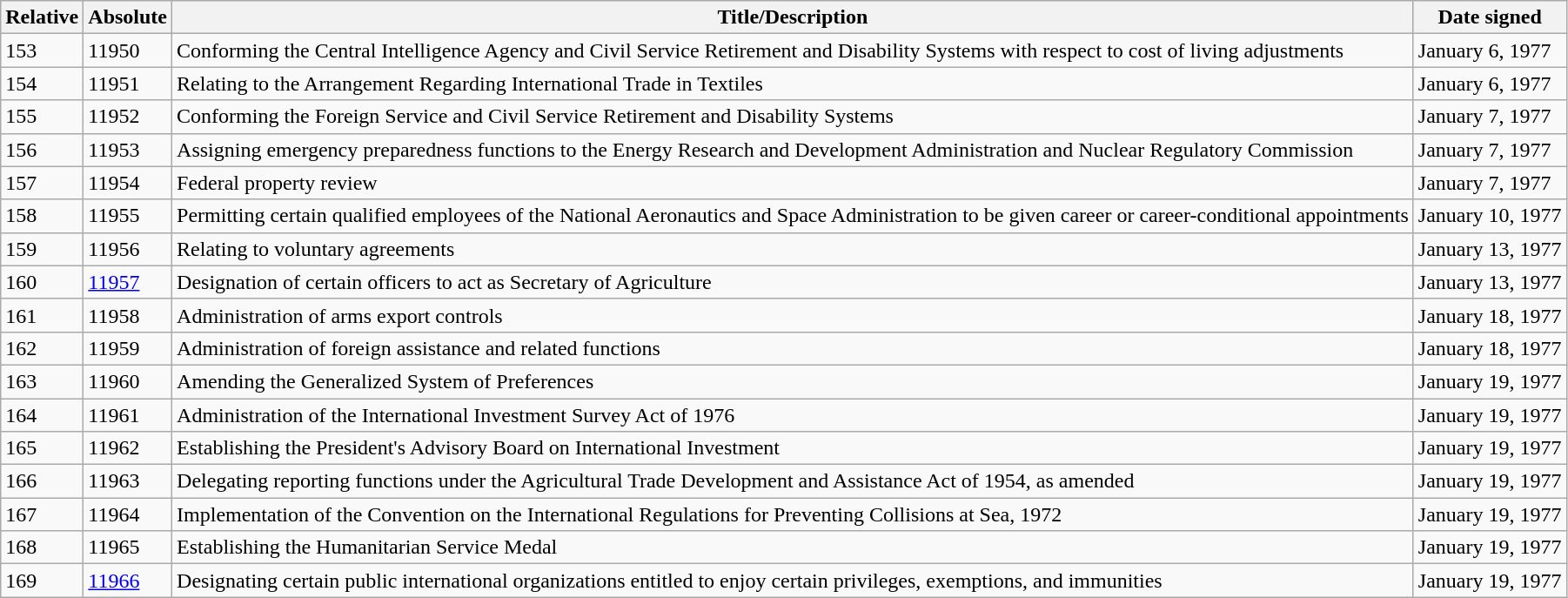<table class="wikitable">
<tr>
<th>Relative </th>
<th>Absolute </th>
<th>Title/Description</th>
<th>Date signed</th>
</tr>
<tr>
<td>153</td>
<td>11950</td>
<td>Conforming the Central Intelligence Agency and Civil Service Retirement and Disability Systems with respect to cost of living adjustments</td>
<td>January 6, 1977</td>
</tr>
<tr>
<td>154</td>
<td>11951</td>
<td>Relating to the Arrangement Regarding International Trade in Textiles</td>
<td>January 6, 1977</td>
</tr>
<tr>
<td>155</td>
<td>11952</td>
<td>Conforming the Foreign Service and Civil Service Retirement and Disability Systems</td>
<td>January 7, 1977</td>
</tr>
<tr>
<td>156</td>
<td>11953</td>
<td>Assigning emergency preparedness functions to the Energy Research and Development Administration and Nuclear Regulatory Commission</td>
<td>January 7, 1977</td>
</tr>
<tr>
<td>157</td>
<td>11954</td>
<td>Federal property review</td>
<td>January 7, 1977</td>
</tr>
<tr>
<td>158</td>
<td>11955</td>
<td>Permitting certain qualified employees of the National Aeronautics and Space Administration to be given career or career-conditional appointments</td>
<td>January 10, 1977</td>
</tr>
<tr>
<td>159</td>
<td>11956</td>
<td>Relating to voluntary agreements</td>
<td>January 13, 1977</td>
</tr>
<tr>
<td>160</td>
<td><a href='#'>11957</a></td>
<td>Designation of certain officers to act as Secretary of Agriculture</td>
<td>January 13, 1977</td>
</tr>
<tr>
<td>161</td>
<td>11958</td>
<td>Administration of arms export controls</td>
<td>January 18, 1977</td>
</tr>
<tr>
<td>162</td>
<td>11959</td>
<td>Administration of foreign assistance and related functions</td>
<td>January 18, 1977</td>
</tr>
<tr>
<td>163</td>
<td>11960</td>
<td>Amending the Generalized System of Preferences</td>
<td>January 19, 1977</td>
</tr>
<tr>
<td>164</td>
<td>11961</td>
<td>Administration of the International Investment Survey Act of 1976</td>
<td>January 19, 1977</td>
</tr>
<tr>
<td>165</td>
<td>11962</td>
<td>Establishing the President's Advisory Board on International Investment</td>
<td>January 19, 1977</td>
</tr>
<tr>
<td>166</td>
<td>11963</td>
<td>Delegating reporting functions under the Agricultural Trade Development and Assistance Act of 1954, as amended</td>
<td>January 19, 1977</td>
</tr>
<tr>
<td>167</td>
<td>11964</td>
<td>Implementation of the Convention on the International Regulations for Preventing Collisions at Sea, 1972</td>
<td>January 19, 1977</td>
</tr>
<tr>
<td>168</td>
<td>11965</td>
<td>Establishing the Humanitarian Service Medal</td>
<td>January 19, 1977</td>
</tr>
<tr>
<td>169</td>
<td><a href='#'>11966</a></td>
<td>Designating certain public international organizations entitled to enjoy certain privileges, exemptions, and immunities</td>
<td>January 19, 1977</td>
</tr>
</table>
